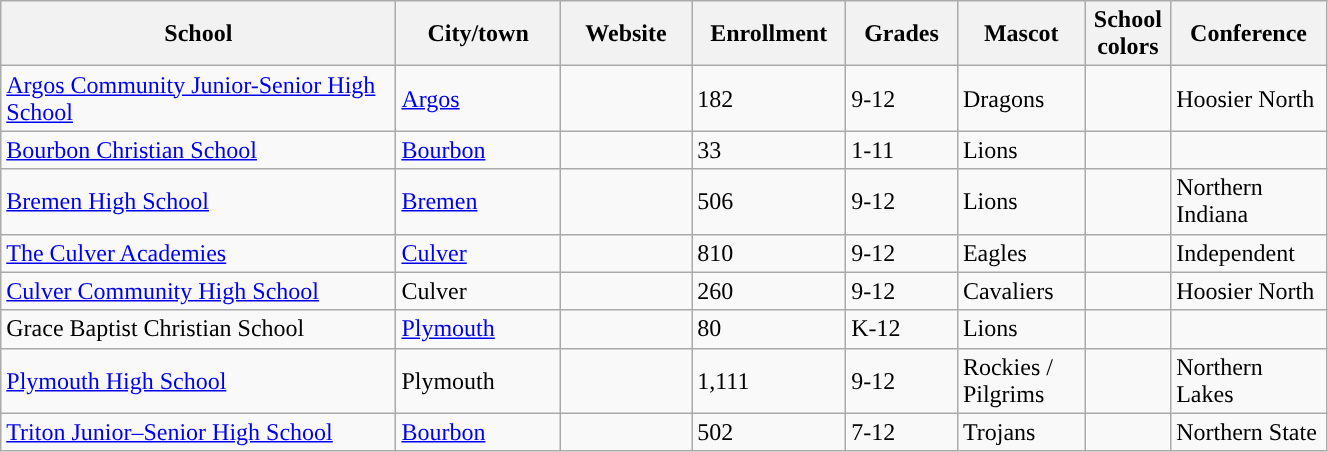<table class="wikitable sortable" width="70%">
<tr>
<th width="20%">School</th>
<th width="08%">City/town</th>
<th width="06%">Website</th>
<th width="04%">Enrollment</th>
<th width="04%">Grades</th>
<th width="04%">Mascot</th>
<th width=01%>School colors</th>
<th width="04%">Conference</th>
</tr>
<tr>
<td><a href='#'>Argos Community Junior-Senior High School</a></td>
<td><a href='#'>Argos</a></td>
<td></td>
<td>182</td>
<td>9-12</td>
<td>Dragons</td>
<td> </td>
<td>Hoosier North</td>
</tr>
<tr>
<td><a href='#'>Bourbon Christian School</a></td>
<td><a href='#'>Bourbon</a></td>
<td> </td>
<td>33</td>
<td>1-11</td>
<td>Lions</td>
<td></td>
<td></td>
</tr>
<tr>
<td><a href='#'>Bremen High School</a></td>
<td><a href='#'>Bremen</a></td>
<td></td>
<td>506</td>
<td>9-12</td>
<td>Lions</td>
<td> </td>
<td>Northern Indiana</td>
</tr>
<tr>
<td><a href='#'>The Culver Academies</a></td>
<td><a href='#'>Culver</a></td>
<td></td>
<td>810</td>
<td>9-12</td>
<td>Eagles</td>
<td> </td>
<td>Independent</td>
</tr>
<tr>
<td><a href='#'>Culver Community High School</a></td>
<td>Culver</td>
<td></td>
<td>260</td>
<td>9-12</td>
<td>Cavaliers</td>
<td>  </td>
<td>Hoosier North</td>
</tr>
<tr>
<td>Grace Baptist Christian School</td>
<td><a href='#'>Plymouth</a></td>
<td></td>
<td>80</td>
<td>K-12</td>
<td>Lions</td>
<td> </td>
<td></td>
</tr>
<tr>
<td><a href='#'>Plymouth High School</a></td>
<td>Plymouth</td>
<td></td>
<td>1,111</td>
<td>9-12</td>
<td>Rockies / Pilgrims</td>
<td> </td>
<td>Northern Lakes</td>
</tr>
<tr>
<td><a href='#'>Triton Junior–Senior High School</a></td>
<td><a href='#'>Bourbon</a></td>
<td></td>
<td>502</td>
<td>7-12</td>
<td>Trojans</td>
<td> </td>
<td>Northern State</td>
</tr>
</table>
